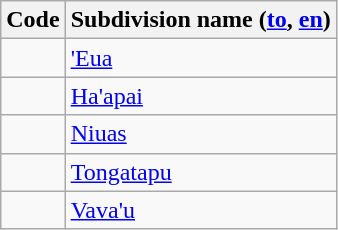<table class="wikitable sortable">
<tr>
<th>Code</th>
<th>Subdivision name (<a href='#'>to</a>, <a href='#'>en</a>)</th>
</tr>
<tr>
<td></td>
<td><a href='#'>'Eua</a></td>
</tr>
<tr>
<td></td>
<td><a href='#'>Ha'apai</a></td>
</tr>
<tr>
<td></td>
<td><a href='#'>Niuas</a></td>
</tr>
<tr>
<td></td>
<td><a href='#'>Tongatapu</a></td>
</tr>
<tr>
<td></td>
<td><a href='#'>Vava'u</a></td>
</tr>
</table>
